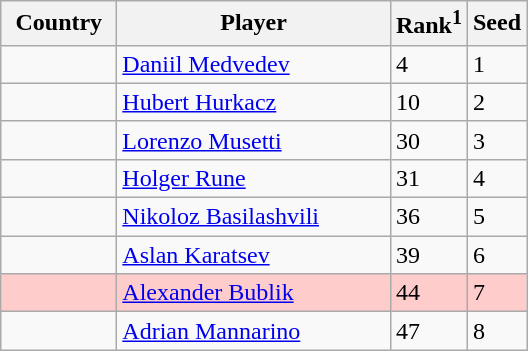<table class="sortable wikitable">
<tr>
<th width="70">Country</th>
<th width="175">Player</th>
<th>Rank<sup>1</sup></th>
<th>Seed</th>
</tr>
<tr>
<td></td>
<td><a href='#'>Daniil Medvedev</a></td>
<td>4</td>
<td>1</td>
</tr>
<tr>
<td></td>
<td><a href='#'>Hubert Hurkacz</a></td>
<td>10</td>
<td>2</td>
</tr>
<tr>
<td></td>
<td><a href='#'>Lorenzo Musetti</a></td>
<td>30</td>
<td>3</td>
</tr>
<tr>
<td></td>
<td><a href='#'>Holger Rune</a></td>
<td>31</td>
<td>4</td>
</tr>
<tr>
<td></td>
<td><a href='#'>Nikoloz Basilashvili</a></td>
<td>36</td>
<td>5</td>
</tr>
<tr>
<td></td>
<td><a href='#'>Aslan Karatsev</a></td>
<td>39</td>
<td>6</td>
</tr>
<tr bgcolor=#fcc>
<td></td>
<td><a href='#'>Alexander Bublik</a></td>
<td>44</td>
<td>7</td>
</tr>
<tr>
<td></td>
<td><a href='#'>Adrian Mannarino</a></td>
<td>47</td>
<td>8</td>
</tr>
</table>
